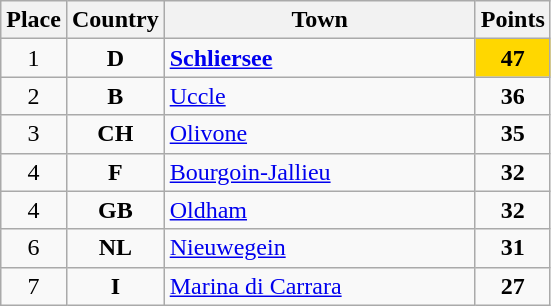<table class="wikitable">
<tr>
<th width="25">Place</th>
<th width="25">Country</th>
<th width="200">Town</th>
<th width="25">Points</th>
</tr>
<tr>
<td align="center">1</td>
<td align="center"><strong>D</strong></td>
<td align="left"><strong><a href='#'>Schliersee</a></strong></td>
<td align="center"; style="background-color:gold;"><strong>47</strong></td>
</tr>
<tr>
<td align="center">2</td>
<td align="center"><strong>B</strong></td>
<td align="left"><a href='#'>Uccle</a></td>
<td align="center"><strong>36</strong></td>
</tr>
<tr>
<td align="center">3</td>
<td align="center"><strong>CH</strong></td>
<td align="left"><a href='#'>Olivone</a></td>
<td align="center"><strong>35</strong></td>
</tr>
<tr>
<td align="center">4</td>
<td align="center"><strong>F</strong></td>
<td align="left"><a href='#'>Bourgoin-Jallieu</a></td>
<td align="center"><strong>32</strong></td>
</tr>
<tr>
<td align="center">4</td>
<td align="center"><strong>GB</strong></td>
<td align="left"><a href='#'>Oldham</a></td>
<td align="center"><strong>32</strong></td>
</tr>
<tr>
<td align="center">6</td>
<td align="center"><strong>NL</strong></td>
<td align="left"><a href='#'>Nieuwegein</a></td>
<td align="center"><strong>31</strong></td>
</tr>
<tr>
<td align="center">7</td>
<td align="center"><strong>I</strong></td>
<td align="left"><a href='#'>Marina di Carrara</a></td>
<td align="center"><strong>27</strong></td>
</tr>
</table>
